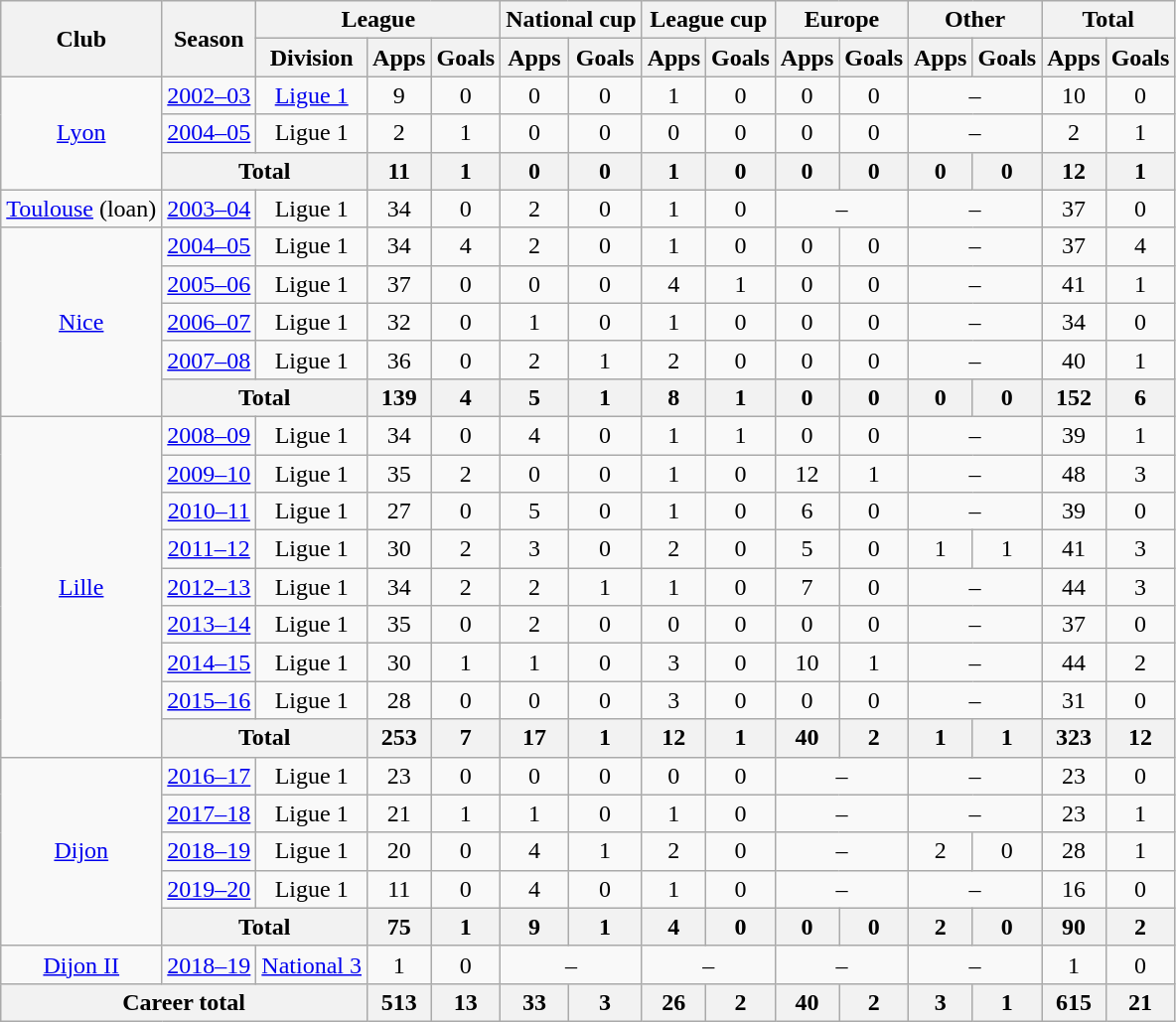<table class="wikitable" style="text-align:center">
<tr>
<th rowspan="2">Club</th>
<th rowspan="2">Season</th>
<th colspan="3">League</th>
<th colspan="2">National cup</th>
<th colspan="2">League cup</th>
<th colspan="2">Europe</th>
<th colspan="2">Other</th>
<th colspan="2">Total</th>
</tr>
<tr>
<th>Division</th>
<th>Apps</th>
<th>Goals</th>
<th>Apps</th>
<th>Goals</th>
<th>Apps</th>
<th>Goals</th>
<th>Apps</th>
<th>Goals</th>
<th>Apps</th>
<th>Goals</th>
<th>Apps</th>
<th>Goals</th>
</tr>
<tr>
<td rowspan="3"><a href='#'>Lyon</a></td>
<td><a href='#'>2002–03</a></td>
<td><a href='#'>Ligue 1</a></td>
<td>9</td>
<td>0</td>
<td>0</td>
<td>0</td>
<td>1</td>
<td>0</td>
<td>0</td>
<td>0</td>
<td colspan="2">–</td>
<td>10</td>
<td>0</td>
</tr>
<tr>
<td><a href='#'>2004–05</a></td>
<td>Ligue 1</td>
<td>2</td>
<td>1</td>
<td>0</td>
<td>0</td>
<td>0</td>
<td>0</td>
<td>0</td>
<td>0</td>
<td colspan="2">–</td>
<td>2</td>
<td>1</td>
</tr>
<tr>
<th colspan="2">Total</th>
<th>11</th>
<th>1</th>
<th>0</th>
<th>0</th>
<th>1</th>
<th>0</th>
<th>0</th>
<th>0</th>
<th>0</th>
<th>0</th>
<th>12</th>
<th>1</th>
</tr>
<tr>
<td><a href='#'>Toulouse</a> (loan)</td>
<td><a href='#'>2003–04</a></td>
<td>Ligue 1</td>
<td>34</td>
<td>0</td>
<td>2</td>
<td>0</td>
<td>1</td>
<td>0</td>
<td colspan="2">–</td>
<td colspan="2">–</td>
<td>37</td>
<td>0</td>
</tr>
<tr>
<td rowspan="5"><a href='#'>Nice</a></td>
<td><a href='#'>2004–05</a></td>
<td>Ligue 1</td>
<td>34</td>
<td>4</td>
<td>2</td>
<td>0</td>
<td>1</td>
<td>0</td>
<td>0</td>
<td>0</td>
<td colspan="2">–</td>
<td>37</td>
<td>4</td>
</tr>
<tr>
<td><a href='#'>2005–06</a></td>
<td>Ligue 1</td>
<td>37</td>
<td>0</td>
<td>0</td>
<td>0</td>
<td>4</td>
<td>1</td>
<td>0</td>
<td>0</td>
<td colspan="2">–</td>
<td>41</td>
<td>1</td>
</tr>
<tr>
<td><a href='#'>2006–07</a></td>
<td>Ligue 1</td>
<td>32</td>
<td>0</td>
<td>1</td>
<td>0</td>
<td>1</td>
<td>0</td>
<td>0</td>
<td>0</td>
<td colspan="2">–</td>
<td>34</td>
<td>0</td>
</tr>
<tr>
<td><a href='#'>2007–08</a></td>
<td>Ligue 1</td>
<td>36</td>
<td>0</td>
<td>2</td>
<td>1</td>
<td>2</td>
<td>0</td>
<td>0</td>
<td>0</td>
<td colspan="2">–</td>
<td>40</td>
<td>1</td>
</tr>
<tr>
<th colspan="2">Total</th>
<th>139</th>
<th>4</th>
<th>5</th>
<th>1</th>
<th>8</th>
<th>1</th>
<th>0</th>
<th>0</th>
<th>0</th>
<th>0</th>
<th>152</th>
<th>6</th>
</tr>
<tr>
<td rowspan="9"><a href='#'>Lille</a></td>
<td><a href='#'>2008–09</a></td>
<td>Ligue 1</td>
<td>34</td>
<td>0</td>
<td>4</td>
<td>0</td>
<td>1</td>
<td>1</td>
<td>0</td>
<td>0</td>
<td colspan="2">–</td>
<td>39</td>
<td>1</td>
</tr>
<tr>
<td><a href='#'>2009–10</a></td>
<td>Ligue 1</td>
<td>35</td>
<td>2</td>
<td>0</td>
<td>0</td>
<td>1</td>
<td>0</td>
<td>12</td>
<td>1</td>
<td colspan="2">–</td>
<td>48</td>
<td>3</td>
</tr>
<tr>
<td><a href='#'>2010–11</a></td>
<td>Ligue 1</td>
<td>27</td>
<td>0</td>
<td>5</td>
<td>0</td>
<td>1</td>
<td>0</td>
<td>6</td>
<td>0</td>
<td colspan="2">–</td>
<td>39</td>
<td>0</td>
</tr>
<tr>
<td><a href='#'>2011–12</a></td>
<td>Ligue 1</td>
<td>30</td>
<td>2</td>
<td>3</td>
<td>0</td>
<td>2</td>
<td>0</td>
<td>5</td>
<td>0</td>
<td>1</td>
<td>1</td>
<td>41</td>
<td>3</td>
</tr>
<tr>
<td><a href='#'>2012–13</a></td>
<td>Ligue 1</td>
<td>34</td>
<td>2</td>
<td>2</td>
<td>1</td>
<td>1</td>
<td>0</td>
<td>7</td>
<td>0</td>
<td colspan="2">–</td>
<td>44</td>
<td>3</td>
</tr>
<tr>
<td><a href='#'>2013–14</a></td>
<td>Ligue 1</td>
<td>35</td>
<td>0</td>
<td>2</td>
<td>0</td>
<td>0</td>
<td>0</td>
<td>0</td>
<td>0</td>
<td colspan="2">–</td>
<td>37</td>
<td>0</td>
</tr>
<tr>
<td><a href='#'>2014–15</a></td>
<td>Ligue 1</td>
<td>30</td>
<td>1</td>
<td>1</td>
<td>0</td>
<td>3</td>
<td>0</td>
<td>10</td>
<td>1</td>
<td colspan="2">–</td>
<td>44</td>
<td>2</td>
</tr>
<tr>
<td><a href='#'>2015–16</a></td>
<td>Ligue 1</td>
<td>28</td>
<td>0</td>
<td>0</td>
<td>0</td>
<td>3</td>
<td>0</td>
<td>0</td>
<td>0</td>
<td colspan="2">–</td>
<td>31</td>
<td>0</td>
</tr>
<tr>
<th colspan="2">Total</th>
<th>253</th>
<th>7</th>
<th>17</th>
<th>1</th>
<th>12</th>
<th>1</th>
<th>40</th>
<th>2</th>
<th>1</th>
<th>1</th>
<th>323</th>
<th>12</th>
</tr>
<tr>
<td rowspan="5"><a href='#'>Dijon</a></td>
<td><a href='#'>2016–17</a></td>
<td>Ligue 1</td>
<td>23</td>
<td>0</td>
<td>0</td>
<td>0</td>
<td>0</td>
<td>0</td>
<td colspan="2">–</td>
<td colspan="2">–</td>
<td>23</td>
<td>0</td>
</tr>
<tr>
<td><a href='#'>2017–18</a></td>
<td>Ligue 1</td>
<td>21</td>
<td>1</td>
<td>1</td>
<td>0</td>
<td>1</td>
<td>0</td>
<td colspan="2">–</td>
<td colspan="2">–</td>
<td>23</td>
<td>1</td>
</tr>
<tr>
<td><a href='#'>2018–19</a></td>
<td>Ligue 1</td>
<td>20</td>
<td>0</td>
<td>4</td>
<td>1</td>
<td>2</td>
<td>0</td>
<td colspan="2">–</td>
<td>2</td>
<td>0</td>
<td>28</td>
<td>1</td>
</tr>
<tr>
<td><a href='#'>2019–20</a></td>
<td>Ligue 1</td>
<td>11</td>
<td>0</td>
<td>4</td>
<td>0</td>
<td>1</td>
<td>0</td>
<td colspan="2">–</td>
<td colspan="2">–</td>
<td>16</td>
<td>0</td>
</tr>
<tr>
<th colspan="2">Total</th>
<th>75</th>
<th>1</th>
<th>9</th>
<th>1</th>
<th>4</th>
<th>0</th>
<th>0</th>
<th>0</th>
<th>2</th>
<th>0</th>
<th>90</th>
<th>2</th>
</tr>
<tr>
<td><a href='#'>Dijon II</a></td>
<td><a href='#'>2018–19</a></td>
<td><a href='#'>National 3</a></td>
<td>1</td>
<td>0</td>
<td colspan="2">–</td>
<td colspan="2">–</td>
<td colspan="2">–</td>
<td colspan="2">–</td>
<td>1</td>
<td>0</td>
</tr>
<tr>
<th colspan="3">Career total</th>
<th>513</th>
<th>13</th>
<th>33</th>
<th>3</th>
<th>26</th>
<th>2</th>
<th>40</th>
<th>2</th>
<th>3</th>
<th>1</th>
<th>615</th>
<th>21</th>
</tr>
</table>
